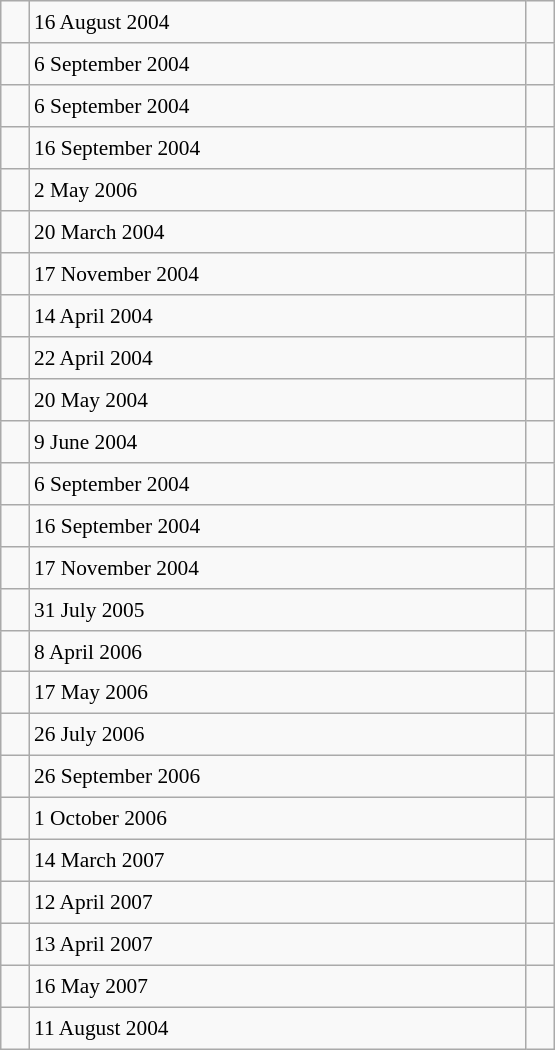<table class="wikitable" style="font-size: 89%; float: left; width: 26em; margin-right: 1em; height: 700px">
<tr>
<td></td>
<td>16 August 2004</td>
<td></td>
</tr>
<tr>
<td></td>
<td>6 September 2004</td>
<td></td>
</tr>
<tr>
<td></td>
<td>6 September 2004</td>
<td></td>
</tr>
<tr>
<td></td>
<td>16 September 2004</td>
<td></td>
</tr>
<tr>
<td></td>
<td>2 May 2006</td>
<td></td>
</tr>
<tr>
<td></td>
<td>20 March 2004</td>
<td></td>
</tr>
<tr>
<td></td>
<td>17 November 2004</td>
<td></td>
</tr>
<tr>
<td></td>
<td>14 April 2004</td>
<td></td>
</tr>
<tr>
<td></td>
<td>22 April 2004</td>
<td></td>
</tr>
<tr>
<td></td>
<td>20 May 2004</td>
<td></td>
</tr>
<tr>
<td></td>
<td>9 June 2004</td>
<td></td>
</tr>
<tr>
<td></td>
<td>6 September 2004</td>
<td></td>
</tr>
<tr>
<td></td>
<td>16 September 2004</td>
<td></td>
</tr>
<tr>
<td></td>
<td>17 November 2004</td>
<td></td>
</tr>
<tr>
<td></td>
<td>31 July 2005</td>
<td></td>
</tr>
<tr>
<td></td>
<td>8 April 2006</td>
<td></td>
</tr>
<tr>
<td></td>
<td>17 May 2006</td>
<td></td>
</tr>
<tr>
<td></td>
<td>26 July 2006</td>
<td></td>
</tr>
<tr>
<td></td>
<td>26 September 2006</td>
<td></td>
</tr>
<tr>
<td></td>
<td>1 October 2006</td>
<td></td>
</tr>
<tr>
<td></td>
<td>14 March 2007</td>
<td></td>
</tr>
<tr>
<td></td>
<td>12 April 2007</td>
<td></td>
</tr>
<tr>
<td></td>
<td>13 April 2007</td>
<td></td>
</tr>
<tr>
<td></td>
<td>16 May 2007</td>
<td></td>
</tr>
<tr>
<td></td>
<td>11 August 2004</td>
<td></td>
</tr>
</table>
